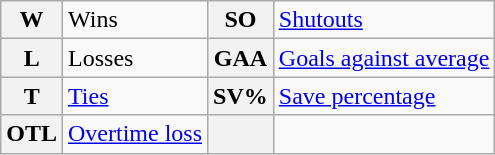<table class="wikitable">
<tr>
<th>W</th>
<td>Wins</td>
<th>SO</th>
<td><a href='#'>Shutouts</a></td>
</tr>
<tr>
<th>L</th>
<td>Losses</td>
<th>GAA</th>
<td><a href='#'>Goals against average</a></td>
</tr>
<tr>
<th>T</th>
<td><a href='#'>Ties</a></td>
<th>SV%</th>
<td><a href='#'>Save percentage</a></td>
</tr>
<tr>
<th>OTL</th>
<td><a href='#'>Overtime loss</a></td>
<th></th>
<td></td>
</tr>
</table>
